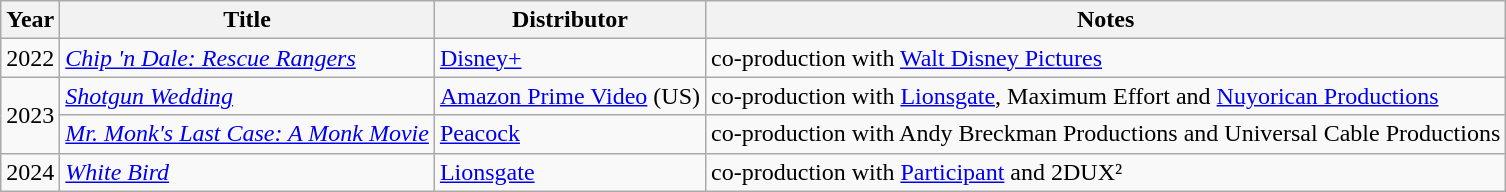<table class="wikitable sortable">
<tr>
<th>Year</th>
<th>Title</th>
<th>Distributor</th>
<th>Notes</th>
</tr>
<tr>
<td>2022</td>
<td><em><a href='#'>Chip 'n Dale: Rescue Rangers</a></em></td>
<td><a href='#'>Disney+</a></td>
<td>co-production with <a href='#'>Walt Disney Pictures</a></td>
</tr>
<tr>
<td rowspan="2">2023</td>
<td><em><a href='#'>Shotgun Wedding</a></em></td>
<td><a href='#'>Amazon Prime Video</a> (US)</td>
<td>co-production with <a href='#'>Lionsgate</a>, Maximum Effort and <a href='#'>Nuyorican Productions</a></td>
</tr>
<tr>
<td><em><a href='#'>Mr. Monk's Last Case: A Monk Movie</a></em></td>
<td><a href='#'>Peacock</a></td>
<td>co-production with Andy Breckman Productions and Universal Cable Productions</td>
</tr>
<tr>
<td>2024</td>
<td><em><a href='#'>White Bird</a></em></td>
<td><a href='#'>Lionsgate</a></td>
<td>co-production with <a href='#'>Participant</a> and 2DUX²</td>
</tr>
</table>
